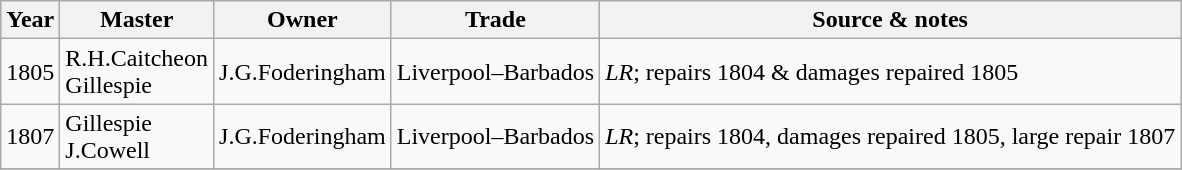<table class=" wikitable">
<tr>
<th>Year</th>
<th>Master</th>
<th>Owner</th>
<th>Trade</th>
<th>Source & notes</th>
</tr>
<tr>
<td>1805</td>
<td>R.H.Caitcheon<br>Gillespie</td>
<td>J.G.Foderingham</td>
<td>Liverpool–Barbados</td>
<td><em>LR</em>; repairs 1804 & damages repaired 1805</td>
</tr>
<tr>
<td>1807</td>
<td>Gillespie<br>J.Cowell</td>
<td>J.G.Foderingham</td>
<td>Liverpool–Barbados</td>
<td><em>LR</em>; repairs 1804, damages repaired 1805, large repair 1807</td>
</tr>
<tr>
</tr>
</table>
